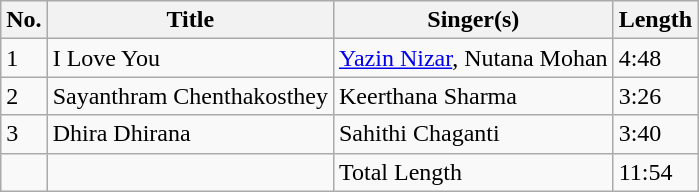<table class="wikitable">
<tr>
<th>No.</th>
<th>Title</th>
<th>Singer(s)</th>
<th>Length</th>
</tr>
<tr>
<td>1</td>
<td>I Love You</td>
<td><a href='#'>Yazin Nizar</a>, Nutana Mohan</td>
<td>4:48</td>
</tr>
<tr>
<td>2</td>
<td>Sayanthram Chenthakosthey</td>
<td>Keerthana Sharma</td>
<td>3:26</td>
</tr>
<tr>
<td>3</td>
<td>Dhira Dhirana</td>
<td>Sahithi Chaganti</td>
<td>3:40</td>
</tr>
<tr>
<td></td>
<td></td>
<td>Total Length</td>
<td>11:54</td>
</tr>
</table>
